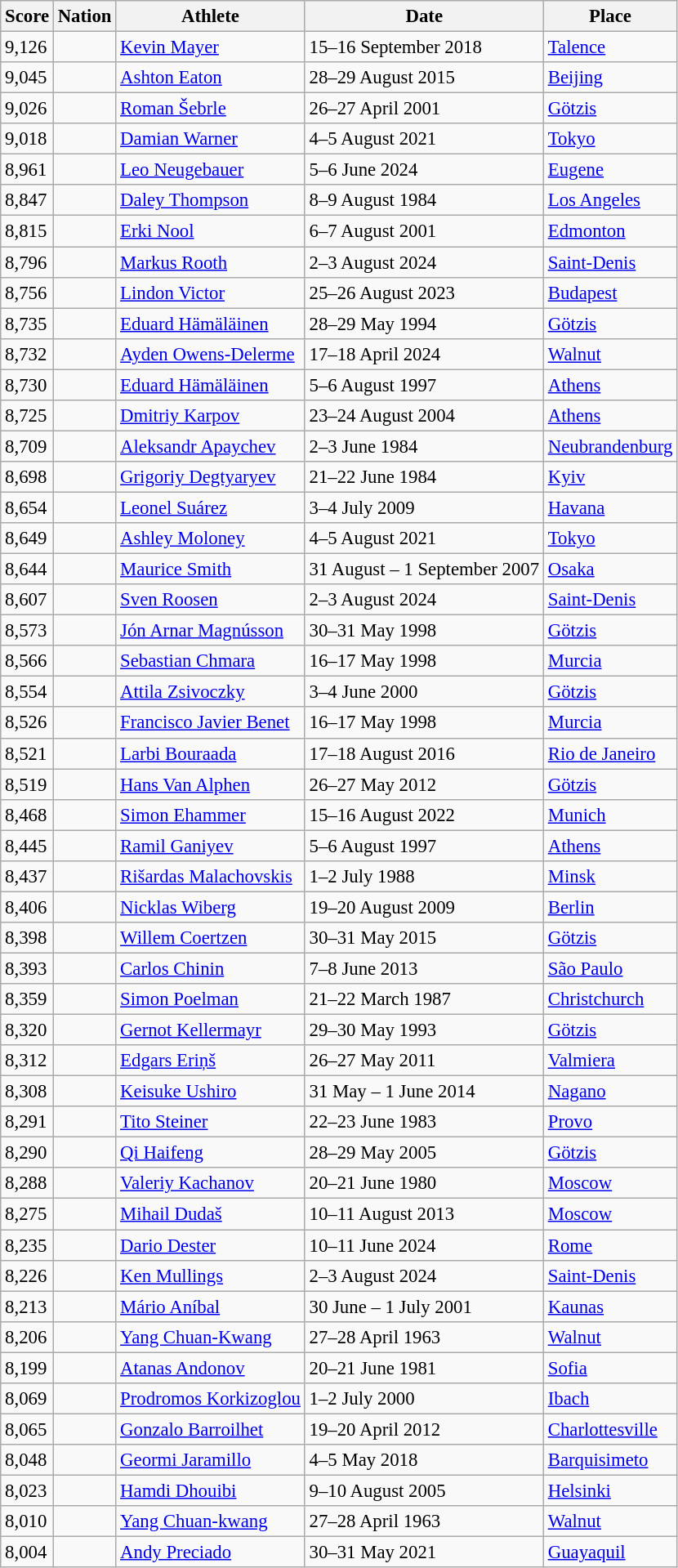<table class="wikitable sortable defaultleft col4right static-row-numbers sticky-header" style="font-size:95%;">
<tr>
<th>Score</th>
<th>Nation</th>
<th>Athlete</th>
<th>Date</th>
<th>Place</th>
</tr>
<tr>
<td>9,126</td>
<td></td>
<td><a href='#'>Kevin Mayer</a></td>
<td>15–16 September 2018</td>
<td><a href='#'>Talence</a></td>
</tr>
<tr>
<td>9,045</td>
<td></td>
<td><a href='#'>Ashton Eaton</a></td>
<td>28–29 August 2015</td>
<td><a href='#'>Beijing</a></td>
</tr>
<tr>
<td>9,026</td>
<td></td>
<td><a href='#'>Roman Šebrle</a></td>
<td>26–27 April 2001</td>
<td><a href='#'>Götzis</a></td>
</tr>
<tr>
<td>9,018</td>
<td></td>
<td><a href='#'>Damian Warner</a></td>
<td>4–5 August 2021</td>
<td><a href='#'>Tokyo</a></td>
</tr>
<tr>
<td>8,961</td>
<td></td>
<td><a href='#'>Leo Neugebauer</a></td>
<td>5–6 June 2024</td>
<td><a href='#'>Eugene</a></td>
</tr>
<tr>
<td>8,847</td>
<td></td>
<td><a href='#'>Daley Thompson</a></td>
<td>8–9 August 1984</td>
<td><a href='#'>Los Angeles</a></td>
</tr>
<tr>
<td>8,815</td>
<td></td>
<td><a href='#'>Erki Nool</a></td>
<td>6–7 August 2001</td>
<td><a href='#'>Edmonton</a></td>
</tr>
<tr>
<td>8,796</td>
<td></td>
<td><a href='#'>Markus Rooth</a></td>
<td>2–3 August 2024</td>
<td><a href='#'>Saint-Denis</a></td>
</tr>
<tr>
<td>8,756</td>
<td></td>
<td><a href='#'>Lindon Victor</a></td>
<td>25–26 August 2023</td>
<td><a href='#'>Budapest</a></td>
</tr>
<tr>
<td>8,735</td>
<td></td>
<td><a href='#'>Eduard Hämäläinen</a></td>
<td>28–29 May 1994</td>
<td><a href='#'>Götzis</a></td>
</tr>
<tr>
<td>8,732</td>
<td></td>
<td><a href='#'>Ayden Owens-Delerme</a></td>
<td>17–18 April 2024</td>
<td><a href='#'>Walnut</a></td>
</tr>
<tr>
<td>8,730</td>
<td></td>
<td><a href='#'>Eduard Hämäläinen</a></td>
<td>5–6 August 1997</td>
<td><a href='#'>Athens</a></td>
</tr>
<tr>
<td>8,725</td>
<td></td>
<td><a href='#'>Dmitriy Karpov</a></td>
<td>23–24 August 2004</td>
<td><a href='#'>Athens</a></td>
</tr>
<tr>
<td>8,709</td>
<td></td>
<td><a href='#'>Aleksandr Apaychev</a></td>
<td>2–3 June 1984</td>
<td><a href='#'>Neubrandenburg</a></td>
</tr>
<tr>
<td>8,698</td>
<td></td>
<td><a href='#'>Grigoriy Degtyaryev</a></td>
<td>21–22 June 1984</td>
<td><a href='#'>Kyiv</a></td>
</tr>
<tr>
<td>8,654</td>
<td></td>
<td><a href='#'>Leonel Suárez</a></td>
<td>3–4 July 2009</td>
<td><a href='#'>Havana</a></td>
</tr>
<tr>
<td>8,649</td>
<td></td>
<td><a href='#'>Ashley Moloney</a></td>
<td>4–5 August 2021</td>
<td><a href='#'>Tokyo</a></td>
</tr>
<tr>
<td>8,644</td>
<td></td>
<td><a href='#'>Maurice Smith</a></td>
<td>31 August – 1 September 2007</td>
<td><a href='#'>Osaka</a></td>
</tr>
<tr>
<td>8,607</td>
<td></td>
<td><a href='#'>Sven Roosen</a></td>
<td>2–3 August 2024</td>
<td><a href='#'>Saint-Denis</a></td>
</tr>
<tr>
<td>8,573</td>
<td></td>
<td><a href='#'>Jón Arnar Magnússon</a></td>
<td>30–31 May 1998</td>
<td><a href='#'>Götzis</a></td>
</tr>
<tr>
<td>8,566</td>
<td></td>
<td><a href='#'>Sebastian Chmara</a></td>
<td>16–17 May 1998</td>
<td><a href='#'>Murcia</a></td>
</tr>
<tr>
<td>8,554</td>
<td></td>
<td><a href='#'>Attila Zsivoczky</a></td>
<td>3–4 June 2000</td>
<td><a href='#'>Götzis</a></td>
</tr>
<tr>
<td>8,526</td>
<td></td>
<td><a href='#'>Francisco Javier Benet</a></td>
<td>16–17 May 1998</td>
<td><a href='#'>Murcia</a></td>
</tr>
<tr>
<td>8,521</td>
<td></td>
<td><a href='#'>Larbi Bouraada</a></td>
<td>17–18 August 2016</td>
<td><a href='#'>Rio de Janeiro</a></td>
</tr>
<tr>
<td>8,519</td>
<td></td>
<td><a href='#'>Hans Van Alphen</a></td>
<td>26–27 May 2012</td>
<td><a href='#'>Götzis</a></td>
</tr>
<tr>
<td>8,468</td>
<td></td>
<td><a href='#'>Simon Ehammer</a></td>
<td>15–16 August 2022</td>
<td><a href='#'>Munich</a></td>
</tr>
<tr>
<td>8,445</td>
<td></td>
<td><a href='#'>Ramil Ganiyev</a></td>
<td>5–6 August 1997</td>
<td><a href='#'>Athens</a></td>
</tr>
<tr>
<td>8,437</td>
<td></td>
<td><a href='#'>Rišardas Malachovskis</a></td>
<td>1–2 July 1988</td>
<td><a href='#'>Minsk</a></td>
</tr>
<tr>
<td>8,406</td>
<td></td>
<td><a href='#'>Nicklas Wiberg</a></td>
<td>19–20 August 2009</td>
<td><a href='#'>Berlin</a></td>
</tr>
<tr>
<td>8,398</td>
<td></td>
<td><a href='#'>Willem Coertzen</a></td>
<td>30–31 May 2015</td>
<td><a href='#'>Götzis</a></td>
</tr>
<tr>
<td>8,393</td>
<td></td>
<td><a href='#'>Carlos Chinin</a></td>
<td>7–8 June 2013</td>
<td><a href='#'>São Paulo</a></td>
</tr>
<tr>
<td>8,359</td>
<td></td>
<td><a href='#'>Simon Poelman</a></td>
<td>21–22 March 1987</td>
<td><a href='#'>Christchurch</a></td>
</tr>
<tr>
<td>8,320</td>
<td></td>
<td><a href='#'>Gernot Kellermayr</a></td>
<td>29–30 May 1993</td>
<td><a href='#'>Götzis</a></td>
</tr>
<tr>
<td>8,312</td>
<td></td>
<td><a href='#'>Edgars Eriņš</a></td>
<td>26–27 May 2011</td>
<td><a href='#'>Valmiera</a></td>
</tr>
<tr>
<td>8,308</td>
<td></td>
<td><a href='#'>Keisuke Ushiro</a></td>
<td>31 May – 1 June 2014</td>
<td><a href='#'>Nagano</a></td>
</tr>
<tr>
<td>8,291 </td>
<td></td>
<td><a href='#'>Tito Steiner</a></td>
<td>22–23 June 1983</td>
<td><a href='#'>Provo</a></td>
</tr>
<tr>
<td>8,290</td>
<td></td>
<td><a href='#'>Qi Haifeng</a></td>
<td>28–29 May 2005</td>
<td><a href='#'>Götzis</a></td>
</tr>
<tr>
<td>8,288</td>
<td></td>
<td><a href='#'>Valeriy Kachanov</a></td>
<td>20–21 June 1980</td>
<td><a href='#'>Moscow</a></td>
</tr>
<tr>
<td>8,275</td>
<td></td>
<td><a href='#'>Mihail Dudaš</a></td>
<td>10–11 August 2013</td>
<td><a href='#'>Moscow</a></td>
</tr>
<tr>
<td>8,235</td>
<td></td>
<td><a href='#'>Dario Dester</a></td>
<td>10–11 June 2024</td>
<td><a href='#'>Rome</a></td>
</tr>
<tr>
<td>8,226</td>
<td></td>
<td><a href='#'>Ken Mullings</a></td>
<td>2–3 August 2024</td>
<td><a href='#'>Saint-Denis</a></td>
</tr>
<tr>
<td>8,213</td>
<td></td>
<td><a href='#'>Mário Aníbal</a></td>
<td>30 June – 1 July 2001</td>
<td><a href='#'>Kaunas</a></td>
</tr>
<tr>
<td>8,206</td>
<td></td>
<td><a href='#'>Yang Chuan-Kwang</a></td>
<td>27–28 April 1963</td>
<td><a href='#'>Walnut</a></td>
</tr>
<tr>
<td>8,199</td>
<td></td>
<td><a href='#'>Atanas Andonov</a></td>
<td>20–21 June 1981</td>
<td><a href='#'>Sofia</a></td>
</tr>
<tr>
<td>8,069</td>
<td></td>
<td><a href='#'>Prodromos Korkizoglou</a></td>
<td>1–2 July 2000</td>
<td><a href='#'>Ibach</a></td>
</tr>
<tr>
<td>8,065</td>
<td></td>
<td><a href='#'>Gonzalo Barroilhet</a></td>
<td>19–20 April 2012</td>
<td><a href='#'>Charlottesville</a></td>
</tr>
<tr>
<td>8,048</td>
<td></td>
<td><a href='#'>Geormi Jaramillo</a></td>
<td>4–5 May 2018</td>
<td><a href='#'>Barquisimeto</a></td>
</tr>
<tr>
<td>8,023</td>
<td></td>
<td><a href='#'>Hamdi Dhouibi</a></td>
<td>9–10 August 2005</td>
<td><a href='#'>Helsinki</a></td>
</tr>
<tr>
<td>8,010 </td>
<td></td>
<td><a href='#'>Yang Chuan-kwang</a></td>
<td>27–28 April 1963</td>
<td><a href='#'>Walnut</a></td>
</tr>
<tr>
<td>8,004</td>
<td></td>
<td><a href='#'>Andy Preciado</a></td>
<td>30–31 May 2021</td>
<td><a href='#'>Guayaquil</a></td>
</tr>
</table>
